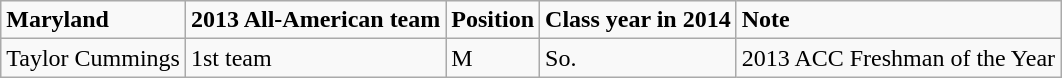<table class="wikitable">
<tr style="text-align:left;">
<td><strong>Maryland</strong></td>
<td><strong>2013 All-American team</strong></td>
<td><strong>Position</strong></td>
<td><strong>Class year in 2014</strong></td>
<td><strong>Note</strong></td>
</tr>
<tr style="text-align:left;">
<td>Taylor Cummings</td>
<td>1st team</td>
<td>M</td>
<td>So.</td>
<td>2013 ACC Freshman of the Year</td>
</tr>
</table>
